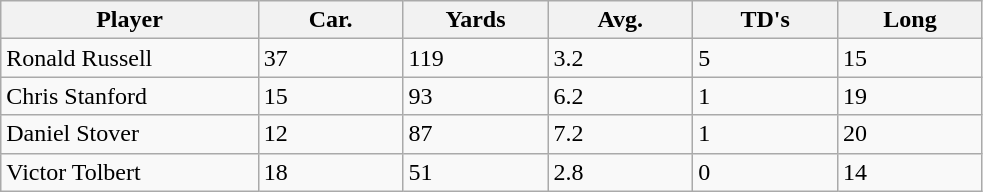<table class="wikitable sortable">
<tr>
<th bgcolor="#DDDDFF" width="16%">Player</th>
<th bgcolor="#DDDDFF" width="9%">Car.</th>
<th bgcolor="#DDDDFF" width="9%">Yards</th>
<th bgcolor="#DDDDFF" width="9%">Avg.</th>
<th bgcolor="#DDDDFF" width="9%">TD's</th>
<th bgcolor="#DDDDFF" width="9%">Long</th>
</tr>
<tr>
<td>Ronald Russell</td>
<td>37</td>
<td>119</td>
<td>3.2</td>
<td>5</td>
<td>15</td>
</tr>
<tr>
<td>Chris Stanford</td>
<td>15</td>
<td>93</td>
<td>6.2</td>
<td>1</td>
<td>19</td>
</tr>
<tr>
<td>Daniel Stover</td>
<td>12</td>
<td>87</td>
<td>7.2</td>
<td>1</td>
<td>20</td>
</tr>
<tr>
<td>Victor Tolbert</td>
<td>18</td>
<td>51</td>
<td>2.8</td>
<td>0</td>
<td>14</td>
</tr>
</table>
